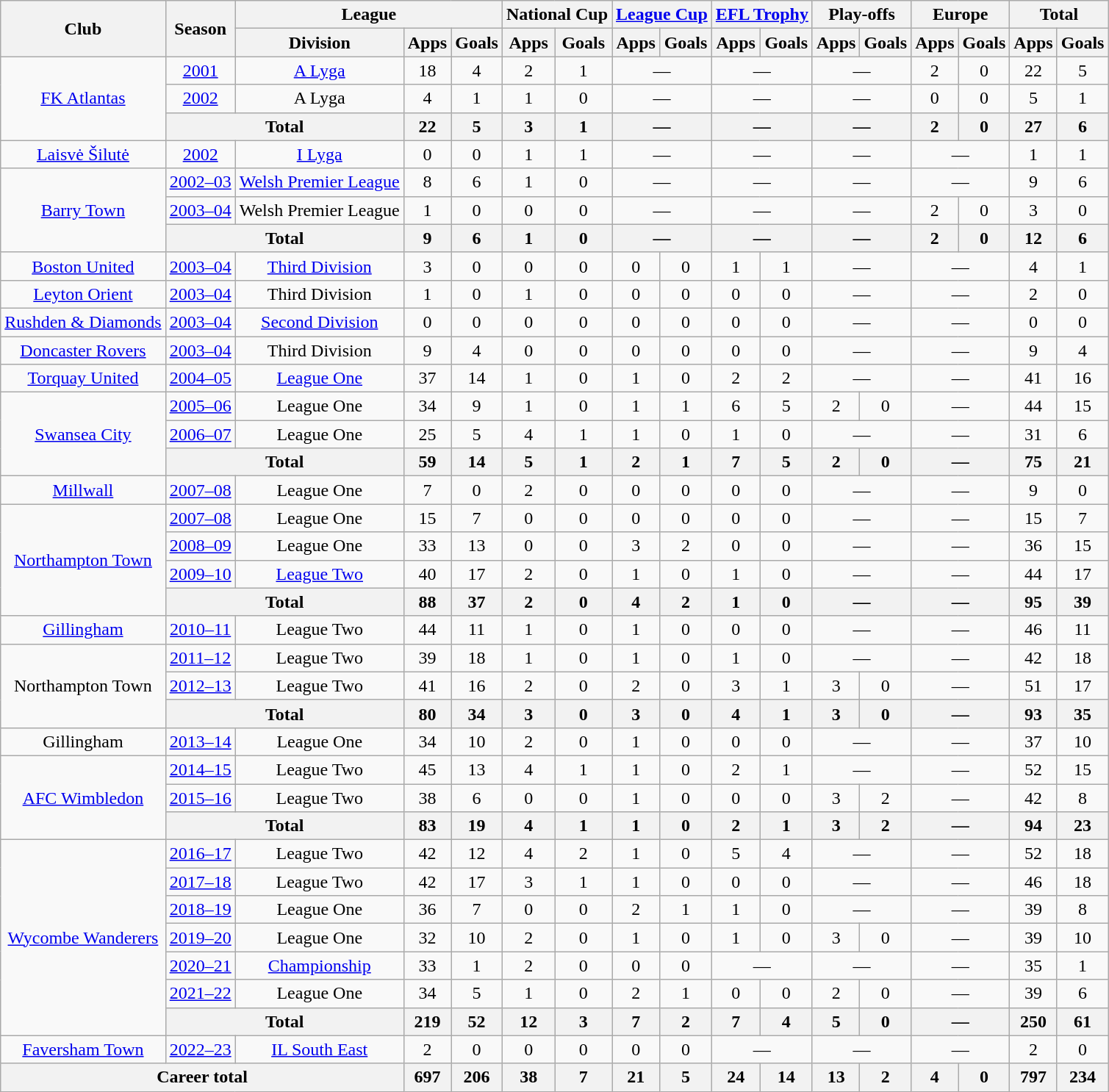<table class="wikitable" Style="text-align: center;">
<tr>
<th rowspan=2>Club</th>
<th rowspan=2>Season</th>
<th colspan=3>League</th>
<th colspan=2>National Cup</th>
<th colspan=2><a href='#'>League Cup</a></th>
<th colspan=2><a href='#'>EFL Trophy</a></th>
<th colspan=2>Play-offs</th>
<th colspan=2>Europe</th>
<th colspan=2>Total</th>
</tr>
<tr>
<th>Division</th>
<th>Apps</th>
<th>Goals</th>
<th>Apps</th>
<th>Goals</th>
<th>Apps</th>
<th>Goals</th>
<th>Apps</th>
<th>Goals</th>
<th>Apps</th>
<th>Goals</th>
<th>Apps</th>
<th>Goals</th>
<th>Apps</th>
<th>Goals</th>
</tr>
<tr>
<td rowspan=3><a href='#'>FK Atlantas</a></td>
<td><a href='#'>2001</a></td>
<td><a href='#'>A Lyga</a></td>
<td>18</td>
<td>4</td>
<td>2</td>
<td>1</td>
<td colspan=2>—</td>
<td colspan=2>—</td>
<td colspan=2>—</td>
<td>2</td>
<td>0</td>
<td>22</td>
<td>5</td>
</tr>
<tr>
<td><a href='#'>2002</a></td>
<td>A Lyga</td>
<td>4</td>
<td>1</td>
<td>1</td>
<td>0</td>
<td colspan=2>—</td>
<td colspan=2>—</td>
<td colspan=2>—</td>
<td>0</td>
<td>0</td>
<td>5</td>
<td>1</td>
</tr>
<tr>
<th colspan=2>Total</th>
<th>22</th>
<th>5</th>
<th>3</th>
<th>1</th>
<th colspan=2>—</th>
<th colspan=2>—</th>
<th colspan=2>—</th>
<th>2</th>
<th>0</th>
<th>27</th>
<th>6</th>
</tr>
<tr>
<td><a href='#'>Laisvė Šilutė</a></td>
<td><a href='#'>2002</a></td>
<td><a href='#'>I Lyga</a></td>
<td>0</td>
<td>0</td>
<td>1</td>
<td>1</td>
<td colspan=2>—</td>
<td colspan=2>—</td>
<td colspan=2>—</td>
<td colspan=2>—</td>
<td>1</td>
<td>1</td>
</tr>
<tr>
<td rowspan=3><a href='#'>Barry Town</a></td>
<td><a href='#'>2002–03</a></td>
<td><a href='#'>Welsh Premier League</a></td>
<td>8</td>
<td>6</td>
<td>1</td>
<td>0</td>
<td colspan=2>—</td>
<td colspan=2>—</td>
<td colspan=2>—</td>
<td colspan=2>—</td>
<td>9</td>
<td>6</td>
</tr>
<tr>
<td><a href='#'>2003–04</a></td>
<td>Welsh Premier League</td>
<td>1</td>
<td>0</td>
<td>0</td>
<td>0</td>
<td colspan=2>—</td>
<td colspan=2>—</td>
<td colspan=2>—</td>
<td>2</td>
<td>0</td>
<td>3</td>
<td>0</td>
</tr>
<tr>
<th colspan=2>Total</th>
<th>9</th>
<th>6</th>
<th>1</th>
<th>0</th>
<th colspan=2>—</th>
<th colspan=2>—</th>
<th colspan=2>—</th>
<th>2</th>
<th>0</th>
<th>12</th>
<th>6</th>
</tr>
<tr>
<td><a href='#'>Boston United</a></td>
<td><a href='#'>2003–04</a></td>
<td><a href='#'>Third Division</a></td>
<td>3</td>
<td>0</td>
<td>0</td>
<td>0</td>
<td>0</td>
<td>0</td>
<td>1</td>
<td>1</td>
<td colspan=2>—</td>
<td colspan=2>—</td>
<td>4</td>
<td>1</td>
</tr>
<tr>
<td><a href='#'>Leyton Orient</a></td>
<td><a href='#'>2003–04</a></td>
<td>Third Division</td>
<td>1</td>
<td>0</td>
<td>1</td>
<td>0</td>
<td>0</td>
<td>0</td>
<td>0</td>
<td>0</td>
<td colspan=2>—</td>
<td colspan=2>—</td>
<td>2</td>
<td>0</td>
</tr>
<tr>
<td><a href='#'>Rushden & Diamonds</a></td>
<td><a href='#'>2003–04</a></td>
<td><a href='#'>Second Division</a></td>
<td>0</td>
<td>0</td>
<td>0</td>
<td>0</td>
<td>0</td>
<td>0</td>
<td>0</td>
<td>0</td>
<td colspan=2>—</td>
<td colspan=2>—</td>
<td>0</td>
<td>0</td>
</tr>
<tr>
<td><a href='#'>Doncaster Rovers</a></td>
<td><a href='#'>2003–04</a></td>
<td>Third Division</td>
<td>9</td>
<td>4</td>
<td>0</td>
<td>0</td>
<td>0</td>
<td>0</td>
<td>0</td>
<td>0</td>
<td colspan=2>—</td>
<td colspan=2>—</td>
<td>9</td>
<td>4</td>
</tr>
<tr>
<td><a href='#'>Torquay United</a></td>
<td><a href='#'>2004–05</a></td>
<td><a href='#'>League One</a></td>
<td>37</td>
<td>14</td>
<td>1</td>
<td>0</td>
<td>1</td>
<td>0</td>
<td>2</td>
<td>2</td>
<td colspan=2>—</td>
<td colspan=2>—</td>
<td>41</td>
<td>16</td>
</tr>
<tr>
<td rowspan=3><a href='#'>Swansea City</a></td>
<td><a href='#'>2005–06</a></td>
<td>League One</td>
<td>34</td>
<td>9</td>
<td>1</td>
<td>0</td>
<td>1</td>
<td>1</td>
<td>6</td>
<td>5</td>
<td>2</td>
<td>0</td>
<td colspan=2>—</td>
<td>44</td>
<td>15</td>
</tr>
<tr>
<td><a href='#'>2006–07</a></td>
<td>League One</td>
<td>25</td>
<td>5</td>
<td>4</td>
<td>1</td>
<td>1</td>
<td>0</td>
<td>1</td>
<td>0</td>
<td colspan=2>—</td>
<td colspan=2>—</td>
<td>31</td>
<td>6</td>
</tr>
<tr>
<th colspan=2>Total</th>
<th>59</th>
<th>14</th>
<th>5</th>
<th>1</th>
<th>2</th>
<th>1</th>
<th>7</th>
<th>5</th>
<th>2</th>
<th>0</th>
<th colspan=2>—</th>
<th>75</th>
<th>21</th>
</tr>
<tr>
<td><a href='#'>Millwall</a></td>
<td><a href='#'>2007–08</a></td>
<td>League One</td>
<td>7</td>
<td>0</td>
<td>2</td>
<td>0</td>
<td>0</td>
<td>0</td>
<td>0</td>
<td>0</td>
<td colspan=2>—</td>
<td colspan=2>—</td>
<td>9</td>
<td>0</td>
</tr>
<tr>
<td rowspan=4><a href='#'>Northampton Town</a></td>
<td><a href='#'>2007–08</a></td>
<td>League One</td>
<td>15</td>
<td>7</td>
<td>0</td>
<td>0</td>
<td>0</td>
<td>0</td>
<td>0</td>
<td>0</td>
<td colspan=2>—</td>
<td colspan=2>—</td>
<td>15</td>
<td>7</td>
</tr>
<tr>
<td><a href='#'>2008–09</a></td>
<td>League One</td>
<td>33</td>
<td>13</td>
<td>0</td>
<td>0</td>
<td>3</td>
<td>2</td>
<td>0</td>
<td>0</td>
<td colspan=2>—</td>
<td colspan=2>—</td>
<td>36</td>
<td>15</td>
</tr>
<tr>
<td><a href='#'>2009–10</a></td>
<td><a href='#'>League Two</a></td>
<td>40</td>
<td>17</td>
<td>2</td>
<td>0</td>
<td>1</td>
<td>0</td>
<td>1</td>
<td>0</td>
<td colspan=2>—</td>
<td colspan=2>—</td>
<td>44</td>
<td>17</td>
</tr>
<tr>
<th colspan=2>Total</th>
<th>88</th>
<th>37</th>
<th>2</th>
<th>0</th>
<th>4</th>
<th>2</th>
<th>1</th>
<th>0</th>
<th colspan=2>—</th>
<th colspan=2>—</th>
<th>95</th>
<th>39</th>
</tr>
<tr>
<td><a href='#'>Gillingham</a></td>
<td><a href='#'>2010–11</a></td>
<td>League Two</td>
<td>44</td>
<td>11</td>
<td>1</td>
<td>0</td>
<td>1</td>
<td>0</td>
<td>0</td>
<td>0</td>
<td colspan=2>—</td>
<td colspan=2>—</td>
<td>46</td>
<td>11</td>
</tr>
<tr>
<td rowspan=3>Northampton Town</td>
<td><a href='#'>2011–12</a></td>
<td>League Two</td>
<td>39</td>
<td>18</td>
<td>1</td>
<td>0</td>
<td>1</td>
<td>0</td>
<td>1</td>
<td>0</td>
<td colspan=2>—</td>
<td colspan=2>—</td>
<td>42</td>
<td>18</td>
</tr>
<tr>
<td><a href='#'>2012–13</a></td>
<td>League Two</td>
<td>41</td>
<td>16</td>
<td>2</td>
<td>0</td>
<td>2</td>
<td>0</td>
<td>3</td>
<td>1</td>
<td>3</td>
<td>0</td>
<td colspan=2>—</td>
<td>51</td>
<td>17</td>
</tr>
<tr>
<th colspan=2>Total</th>
<th>80</th>
<th>34</th>
<th>3</th>
<th>0</th>
<th>3</th>
<th>0</th>
<th>4</th>
<th>1</th>
<th>3</th>
<th>0</th>
<th colspan=2>—</th>
<th>93</th>
<th>35</th>
</tr>
<tr>
<td>Gillingham</td>
<td><a href='#'>2013–14</a></td>
<td>League One</td>
<td>34</td>
<td>10</td>
<td>2</td>
<td>0</td>
<td>1</td>
<td>0</td>
<td>0</td>
<td>0</td>
<td colspan=2>—</td>
<td colspan=2>—</td>
<td>37</td>
<td>10</td>
</tr>
<tr>
<td rowspan=3><a href='#'>AFC Wimbledon</a></td>
<td><a href='#'>2014–15</a></td>
<td>League Two</td>
<td>45</td>
<td>13</td>
<td>4</td>
<td>1</td>
<td>1</td>
<td>0</td>
<td>2</td>
<td>1</td>
<td colspan=2>—</td>
<td colspan=2>—</td>
<td>52</td>
<td>15</td>
</tr>
<tr>
<td><a href='#'>2015–16</a></td>
<td>League Two</td>
<td>38</td>
<td>6</td>
<td>0</td>
<td>0</td>
<td>1</td>
<td>0</td>
<td>0</td>
<td>0</td>
<td>3</td>
<td>2</td>
<td colspan=2>—</td>
<td>42</td>
<td>8</td>
</tr>
<tr>
<th colspan=2>Total</th>
<th>83</th>
<th>19</th>
<th>4</th>
<th>1</th>
<th>1</th>
<th>0</th>
<th>2</th>
<th>1</th>
<th>3</th>
<th>2</th>
<th colspan=2>—</th>
<th>94</th>
<th>23</th>
</tr>
<tr>
<td rowspan="7"><a href='#'>Wycombe Wanderers</a></td>
<td><a href='#'>2016–17</a></td>
<td>League Two</td>
<td>42</td>
<td>12</td>
<td>4</td>
<td>2</td>
<td>1</td>
<td>0</td>
<td>5</td>
<td>4</td>
<td colspan=2>—</td>
<td colspan=2>—</td>
<td>52</td>
<td>18</td>
</tr>
<tr>
<td><a href='#'>2017–18</a></td>
<td>League Two</td>
<td>42</td>
<td>17</td>
<td>3</td>
<td>1</td>
<td>1</td>
<td>0</td>
<td>0</td>
<td>0</td>
<td colspan=2>—</td>
<td colspan=2>—</td>
<td>46</td>
<td>18</td>
</tr>
<tr>
<td><a href='#'>2018–19</a></td>
<td>League One</td>
<td>36</td>
<td>7</td>
<td>0</td>
<td>0</td>
<td>2</td>
<td>1</td>
<td>1</td>
<td>0</td>
<td colspan=2>—</td>
<td colspan=2>—</td>
<td>39</td>
<td>8</td>
</tr>
<tr>
<td><a href='#'>2019–20</a></td>
<td>League One</td>
<td>32</td>
<td>10</td>
<td>2</td>
<td>0</td>
<td>1</td>
<td>0</td>
<td>1</td>
<td>0</td>
<td>3</td>
<td>0</td>
<td colspan=2>—</td>
<td>39</td>
<td>10</td>
</tr>
<tr>
<td><a href='#'>2020–21</a></td>
<td><a href='#'>Championship</a></td>
<td>33</td>
<td>1</td>
<td>2</td>
<td>0</td>
<td>0</td>
<td>0</td>
<td colspan=2>—</td>
<td colspan=2>—</td>
<td colspan=2>—</td>
<td>35</td>
<td>1</td>
</tr>
<tr>
<td><a href='#'>2021–22</a></td>
<td>League One</td>
<td>34</td>
<td>5</td>
<td>1</td>
<td>0</td>
<td>2</td>
<td>1</td>
<td>0</td>
<td>0</td>
<td>2</td>
<td>0</td>
<td colspan=2>—</td>
<td>39</td>
<td>6</td>
</tr>
<tr>
<th colspan="2">Total</th>
<th>219</th>
<th>52</th>
<th>12</th>
<th>3</th>
<th>7</th>
<th>2</th>
<th>7</th>
<th>4</th>
<th>5</th>
<th>0</th>
<th colspan=2>—</th>
<th>250</th>
<th>61</th>
</tr>
<tr>
<td><a href='#'>Faversham Town</a></td>
<td><a href='#'>2022–23</a></td>
<td><a href='#'>IL South East</a></td>
<td>2</td>
<td>0</td>
<td>0</td>
<td>0</td>
<td>0</td>
<td>0</td>
<td colspan=2>—</td>
<td colspan=2>—</td>
<td colspan=2>—</td>
<td>2</td>
<td>0</td>
</tr>
<tr>
<th colspan="3">Career total</th>
<th>697</th>
<th>206</th>
<th>38</th>
<th>7</th>
<th>21</th>
<th>5</th>
<th>24</th>
<th>14</th>
<th>13</th>
<th>2</th>
<th>4</th>
<th>0</th>
<th>797</th>
<th>234</th>
</tr>
</table>
